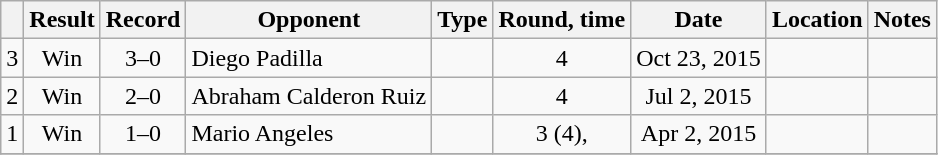<table class="wikitable" style="text-align:center">
<tr>
<th></th>
<th>Result</th>
<th>Record</th>
<th>Opponent</th>
<th>Type</th>
<th>Round, time</th>
<th>Date</th>
<th>Location</th>
<th>Notes</th>
</tr>
<tr>
<td>3</td>
<td>Win</td>
<td>3–0</td>
<td style="text-align:left;"> Diego Padilla</td>
<td></td>
<td>4</td>
<td>Oct 23, 2015</td>
<td style="text-align:left;"></td>
<td></td>
</tr>
<tr>
<td>2</td>
<td>Win</td>
<td>2–0</td>
<td style="text-align:left;"> Abraham Calderon Ruiz</td>
<td></td>
<td>4</td>
<td>Jul 2, 2015</td>
<td style="text-align:left;"></td>
<td></td>
</tr>
<tr>
<td>1</td>
<td>Win</td>
<td>1–0</td>
<td style="text-align:left;"> Mario Angeles</td>
<td></td>
<td>3 (4), </td>
<td>Apr 2, 2015</td>
<td style="text-align:left;"></td>
<td></td>
</tr>
<tr>
</tr>
</table>
